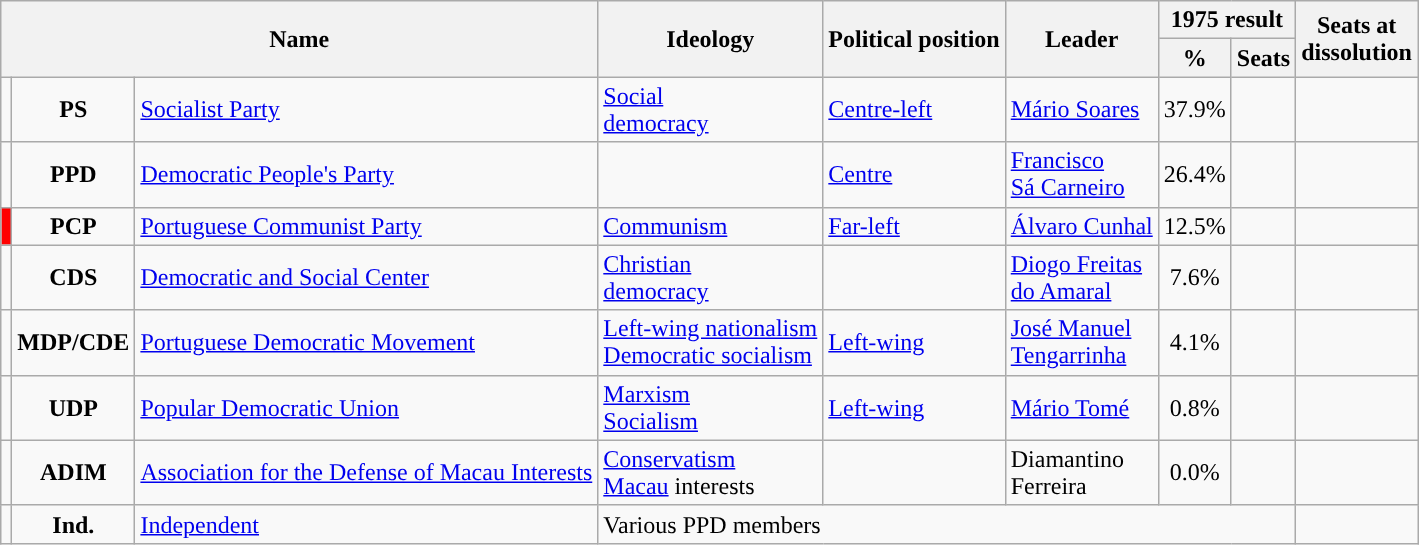<table class="wikitable">
<tr>
<th rowspan="2" colspan="3">Name</th>
<th rowspan="2">Ideology</th>
<th rowspan="2">Political position</th>
<th rowspan="2">Leader</th>
<th colspan="2">1975 result</th>
<th rowspan="2">Seats at<br>dissolution</th>
</tr>
<tr>
<th>%</th>
<th>Seats</th>
</tr>
<tr>
<td style="background:"></td>
<td style="text-align:center;"><strong>PS</strong></td>
<td><a href='#'>Socialist Party</a><br></td>
<td><a href='#'>Social<br>democracy</a></td>
<td><a href='#'>Centre-left</a></td>
<td><a href='#'>Mário Soares</a></td>
<td style="text-align:center;">37.9%</td>
<td></td>
<td></td>
</tr>
<tr>
<td style="background:"></td>
<td style="text-align:center;"><strong>PPD</strong></td>
<td><a href='#'>Democratic People's Party</a><br></td>
<td></td>
<td><a href='#'>Centre</a></td>
<td><a href='#'>Francisco<br>Sá Carneiro</a></td>
<td style="text-align:center;">26.4%</td>
<td></td>
<td></td>
</tr>
<tr>
<td style="background:#f00;"></td>
<td style="text-align:center;"><strong>PCP</strong></td>
<td><a href='#'>Portuguese Communist Party</a><br></td>
<td><a href='#'>Communism</a></td>
<td><a href='#'>Far-left</a></td>
<td><a href='#'>Álvaro Cunhal</a></td>
<td style="text-align:center;">12.5%</td>
<td></td>
<td></td>
</tr>
<tr>
<td style="background:"></td>
<td style="text-align:center;"><strong>CDS</strong></td>
<td><a href='#'>Democratic and Social Center</a><br></td>
<td><a href='#'>Christian<br>democracy</a></td>
<td></td>
<td><a href='#'>Diogo Freitas<br>do Amaral</a></td>
<td style="text-align:center;">7.6%</td>
<td></td>
<td></td>
</tr>
<tr>
<td style="background:"></td>
<td style="text-align:center;"><strong>MDP/CDE</strong></td>
<td><a href='#'>Portuguese Democratic Movement</a><br></td>
<td><a href='#'>Left-wing nationalism</a><br><a href='#'>Democratic socialism</a></td>
<td><a href='#'>Left-wing</a></td>
<td><a href='#'>José Manuel<br>Tengarrinha</a></td>
<td style="text-align:center;">4.1%</td>
<td></td>
<td></td>
</tr>
<tr>
<td style="background:"></td>
<td style="text-align:center;"><strong>UDP</strong></td>
<td><a href='#'>Popular Democratic Union</a><br></td>
<td><a href='#'>Marxism</a><br><a href='#'>Socialism</a></td>
<td><a href='#'>Left-wing</a></td>
<td><a href='#'>Mário Tomé</a></td>
<td style="text-align:center;">0.8%</td>
<td></td>
<td></td>
</tr>
<tr>
<td style="background:"></td>
<td style="text-align:center;"><strong>ADIM</strong></td>
<td><a href='#'>Association for the Defense of Macau Interests</a><br></td>
<td><a href='#'>Conservatism</a><br><a href='#'>Macau</a> interests</td>
<td></td>
<td>Diamantino<br>Ferreira</td>
<td style="text-align:center;">0.0%</td>
<td></td>
<td></td>
</tr>
<tr>
<td style="color:inherit;background:"></td>
<td style="text-align:center;"><strong>Ind.</strong></td>
<td><a href='#'>Independent</a><br></td>
<td colspan="5">Various PPD members</td>
<td></td>
</tr>
</table>
